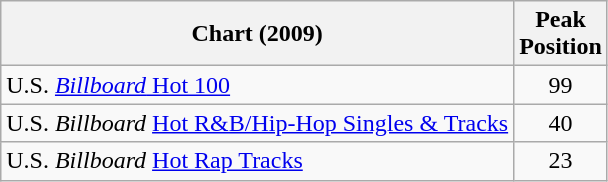<table class="wikitable">
<tr>
<th align="left">Chart (2009)</th>
<th align="left">Peak<br>Position</th>
</tr>
<tr>
<td align="left">U.S. <a href='#'><em>Billboard</em> Hot 100</a></td>
<td align="center">99</td>
</tr>
<tr>
<td align="left">U.S. <em>Billboard</em> <a href='#'>Hot R&B/Hip-Hop Singles & Tracks</a></td>
<td align="center">40</td>
</tr>
<tr>
<td align="left">U.S. <em>Billboard</em> <a href='#'>Hot Rap Tracks</a></td>
<td align="center">23</td>
</tr>
</table>
